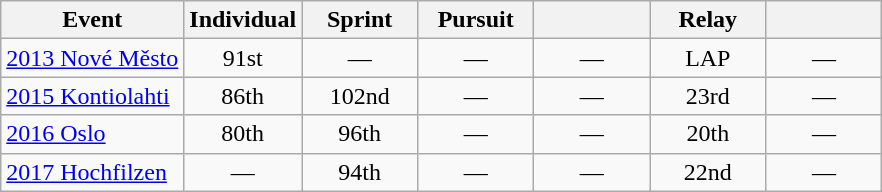<table class="wikitable" style="text-align: center;">
<tr ">
<th>Event</th>
<th style="width:70px;">Individual</th>
<th style="width:70px;">Sprint</th>
<th style="width:70px;">Pursuit</th>
<th style="width:70px;"></th>
<th style="width:70px;">Relay</th>
<th style="width:70px;"></th>
</tr>
<tr>
<td align=left> <a href='#'>2013 Nové Město</a></td>
<td>91st</td>
<td>—</td>
<td>—</td>
<td>—</td>
<td>LAP</td>
<td>—</td>
</tr>
<tr>
<td align=left> <a href='#'>2015 Kontiolahti</a></td>
<td>86th</td>
<td>102nd</td>
<td>—</td>
<td>—</td>
<td>23rd</td>
<td>—</td>
</tr>
<tr>
<td align=left> <a href='#'>2016 Oslo</a></td>
<td>80th</td>
<td>96th</td>
<td>—</td>
<td>—</td>
<td>20th</td>
<td>—</td>
</tr>
<tr>
<td align="left"> <a href='#'>2017 Hochfilzen</a></td>
<td>—</td>
<td>94th</td>
<td>—</td>
<td>—</td>
<td>22nd</td>
<td>—</td>
</tr>
</table>
